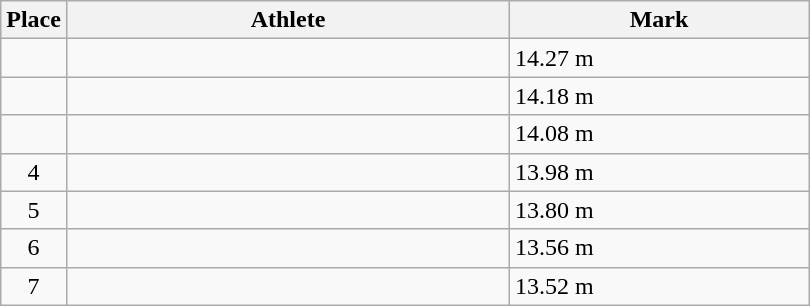<table class=wikitable>
<tr>
<th>Place</th>
<th style="width:18em">Athlete</th>
<th style="width:12em">Mark</th>
</tr>
<tr>
<td align=center></td>
<td></td>
<td>14.27 m </td>
</tr>
<tr>
<td align=center></td>
<td></td>
<td>14.18 m </td>
</tr>
<tr>
<td align=center></td>
<td></td>
<td>14.08 m </td>
</tr>
<tr>
<td align=center>4</td>
<td></td>
<td>13.98 m </td>
</tr>
<tr>
<td align=center>5</td>
<td></td>
<td>13.80 m </td>
</tr>
<tr>
<td align=center>6</td>
<td></td>
<td>13.56 m </td>
</tr>
<tr>
<td align=center>7</td>
<td></td>
<td>13.52 m </td>
</tr>
</table>
